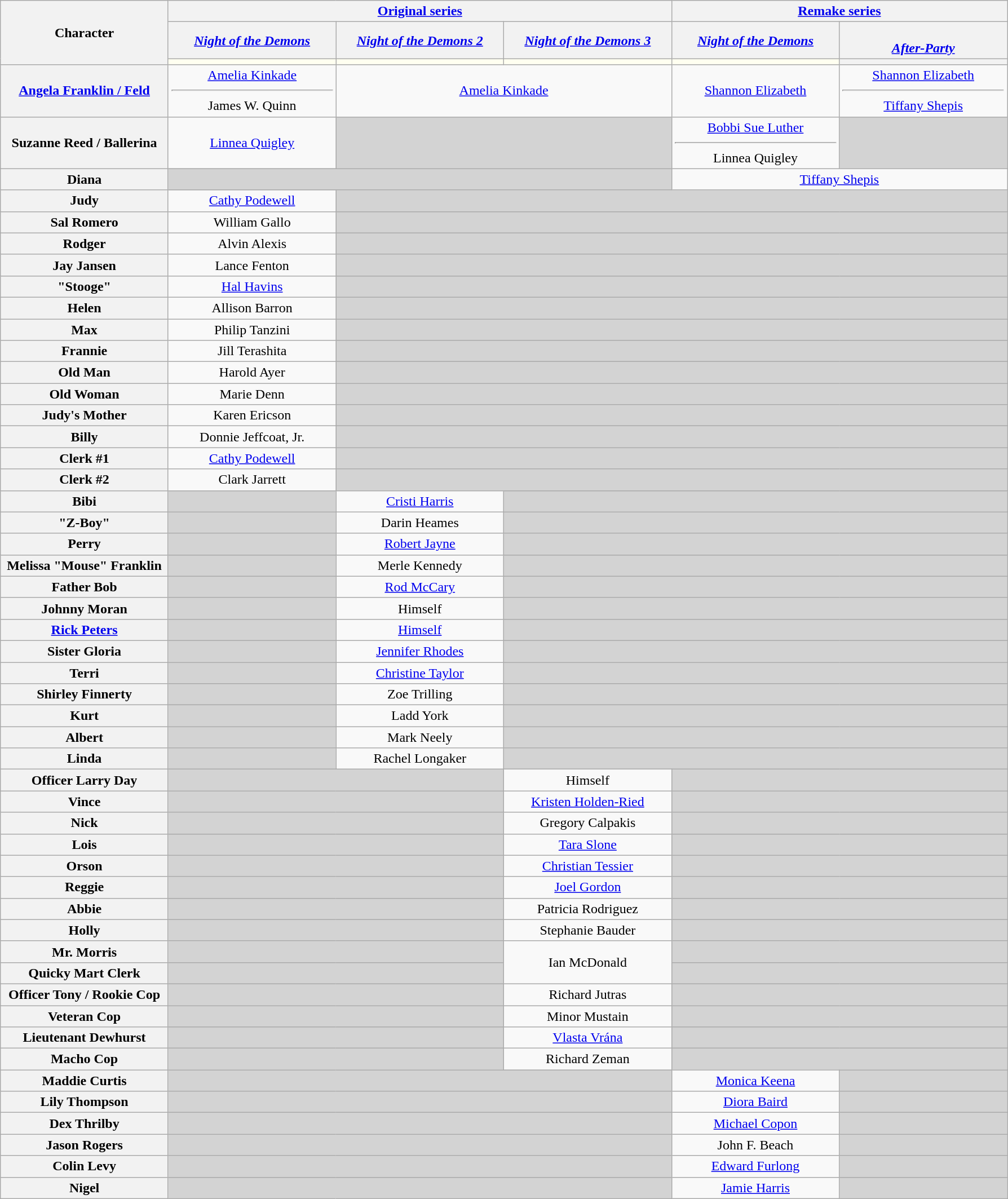<table class="wikitable" style="text-align:center;">
<tr>
<th rowspan="3" width="16%">Character</th>
<th colspan="3" align="center"><a href='#'>Original series</a></th>
<th colspan="2" align="center"><a href='#'>Remake series</a></th>
</tr>
<tr>
<th align="center" width="16%"><em><a href='#'>Night of the Demons</a></em></th>
<th align="center" width="16%"><em><a href='#'>Night of the Demons 2</a></em></th>
<th align="center" width="16%"><em><a href='#'>Night of the Demons 3</a></em></th>
<th align="center" width="16%"><em><a href='#'>Night of the Demons</a></em></th>
<th align="center" width="16%"><em><a href='#'><br>After-Party</a></em></th>
</tr>
<tr>
<th style="background:ivory;"></th>
<th style="background:ivory;"></th>
<th style="background:ivory;"></th>
<th style="background:ivory;"></th>
<th></th>
</tr>
<tr>
<th><a href='#'>Angela Franklin / Feld</a></th>
<td><a href='#'>Amelia Kinkade</a><hr>James W. Quinn</td>
<td colspan="2"><a href='#'>Amelia Kinkade</a></td>
<td><a href='#'>Shannon Elizabeth</a></td>
<td><a href='#'>Shannon Elizabeth</a><hr><a href='#'>Tiffany Shepis</a></td>
</tr>
<tr>
<th>Suzanne Reed / Ballerina</th>
<td><a href='#'>Linnea Quigley</a></td>
<td colspan="2" style="background:lightgrey;"></td>
<td><a href='#'>Bobbi Sue Luther</a><hr>Linnea Quigley</td>
<td style="background:lightgrey;"></td>
</tr>
<tr>
<th>Diana</th>
<td colspan="3" style="background:lightgrey;"></td>
<td colspan="2"><a href='#'>Tiffany Shepis</a></td>
</tr>
<tr>
<th>Judy</th>
<td><a href='#'>Cathy Podewell</a></td>
<td colspan="4" style="background:lightgrey;"></td>
</tr>
<tr>
<th>Sal Romero</th>
<td>William Gallo</td>
<td colspan="4" style="background:lightgrey;"></td>
</tr>
<tr>
<th>Rodger</th>
<td>Alvin Alexis</td>
<td colspan="4" style="background:lightgrey;"></td>
</tr>
<tr>
<th>Jay Jansen</th>
<td>Lance Fenton</td>
<td colspan="4" style="background:lightgrey;"></td>
</tr>
<tr>
<th>"Stooge"</th>
<td><a href='#'>Hal Havins</a></td>
<td colspan="4" style="background:lightgrey;"></td>
</tr>
<tr>
<th>Helen</th>
<td>Allison Barron</td>
<td colspan="4" style="background:lightgrey;"></td>
</tr>
<tr>
<th>Max</th>
<td>Philip Tanzini</td>
<td colspan="4" style="background:lightgrey;"></td>
</tr>
<tr>
<th>Frannie</th>
<td>Jill Terashita</td>
<td colspan="4" style="background:lightgrey;"></td>
</tr>
<tr>
<th>Old Man</th>
<td>Harold Ayer</td>
<td colspan="4" style="background:lightgrey;"></td>
</tr>
<tr>
<th>Old Woman</th>
<td>Marie Denn</td>
<td colspan="4" style="background:lightgrey;"></td>
</tr>
<tr>
<th>Judy's Mother</th>
<td>Karen Ericson</td>
<td colspan="4" style="background:lightgrey;"></td>
</tr>
<tr>
<th>Billy</th>
<td>Donnie Jeffcoat, Jr.</td>
<td colspan="4" style="background:lightgrey;"></td>
</tr>
<tr>
<th>Clerk #1</th>
<td><a href='#'>Cathy Podewell</a></td>
<td colspan="4" style="background:lightgrey;"></td>
</tr>
<tr>
<th>Clerk #2</th>
<td>Clark Jarrett</td>
<td colspan="4" style="background:lightgrey;"></td>
</tr>
<tr>
<th>Bibi</th>
<td style="background:lightgrey;"></td>
<td><a href='#'>Cristi Harris</a></td>
<td colspan="3" style="background:lightgrey;"></td>
</tr>
<tr>
<th>"Z-Boy"</th>
<td style="background:lightgrey;"></td>
<td>Darin Heames</td>
<td colspan="3" style="background:lightgrey;"></td>
</tr>
<tr>
<th>Perry</th>
<td style="background:lightgrey;"></td>
<td><a href='#'>Robert Jayne</a></td>
<td colspan="3" style="background:lightgrey;"></td>
</tr>
<tr>
<th>Melissa "Mouse" Franklin</th>
<td style="background:lightgrey;"></td>
<td>Merle Kennedy</td>
<td colspan="3" style="background:lightgrey;"></td>
</tr>
<tr>
<th>Father Bob</th>
<td style="background:lightgrey;"></td>
<td><a href='#'>Rod McCary</a></td>
<td colspan="3" style="background:lightgrey;"></td>
</tr>
<tr>
<th>Johnny Moran</th>
<td style="background:lightgrey;"></td>
<td>Himself</td>
<td colspan="3" style="background:lightgrey;"></td>
</tr>
<tr>
<th><a href='#'>Rick Peters</a></th>
<td style="background:lightgrey;"></td>
<td><a href='#'>Himself</a></td>
<td colspan="3" style="background:lightgrey;"></td>
</tr>
<tr>
<th>Sister Gloria</th>
<td style="background:lightgrey;"></td>
<td><a href='#'>Jennifer Rhodes</a></td>
<td colspan="3" style="background:lightgrey;"></td>
</tr>
<tr>
<th>Terri</th>
<td style="background:lightgrey;"></td>
<td><a href='#'>Christine Taylor</a></td>
<td colspan="3" style="background:lightgrey;"></td>
</tr>
<tr>
<th>Shirley Finnerty</th>
<td style="background:lightgrey;"></td>
<td>Zoe Trilling</td>
<td colspan="3" style="background:lightgrey;"></td>
</tr>
<tr>
<th>Kurt</th>
<td style="background:lightgrey;"></td>
<td>Ladd York</td>
<td colspan="3" style="background:lightgrey;"></td>
</tr>
<tr>
<th>Albert</th>
<td style="background:lightgrey;"></td>
<td>Mark Neely</td>
<td colspan="3" style="background:lightgrey;"></td>
</tr>
<tr>
<th>Linda</th>
<td style="background:lightgrey;"></td>
<td>Rachel Longaker</td>
<td colspan="3" style="background:lightgrey;"></td>
</tr>
<tr>
<th>Officer Larry Day</th>
<td colspan="2" style="background:lightgrey;"></td>
<td>Himself</td>
<td colspan="2" style="background:lightgrey;"></td>
</tr>
<tr>
<th>Vince</th>
<td colspan="2" style="background:lightgrey;"></td>
<td><a href='#'>Kristen Holden-Ried</a></td>
<td colspan="2" style="background:lightgrey;"></td>
</tr>
<tr>
<th>Nick</th>
<td colspan="2" style="background:lightgrey;"></td>
<td>Gregory Calpakis</td>
<td colspan="2" style="background:lightgrey;"></td>
</tr>
<tr>
<th>Lois</th>
<td colspan="2" style="background:lightgrey;"></td>
<td><a href='#'>Tara Slone</a></td>
<td colspan="2" style="background:lightgrey;"></td>
</tr>
<tr>
<th>Orson</th>
<td colspan="2" style="background:lightgrey;"></td>
<td><a href='#'>Christian Tessier</a></td>
<td colspan="2" style="background:lightgrey;"></td>
</tr>
<tr>
<th>Reggie</th>
<td colspan="2" style="background:lightgrey;"></td>
<td><a href='#'>Joel Gordon</a></td>
<td colspan="2" style="background:lightgrey;"></td>
</tr>
<tr>
<th>Abbie</th>
<td colspan="2" style="background:lightgrey;"></td>
<td>Patricia Rodriguez</td>
<td colspan="2" style="background:lightgrey;"></td>
</tr>
<tr>
<th>Holly</th>
<td colspan="2" style="background:lightgrey;"></td>
<td>Stephanie Bauder</td>
<td colspan="2" style="background:lightgrey;"></td>
</tr>
<tr>
<th>Mr. Morris</th>
<td colspan="2" style="background:lightgrey;"></td>
<td rowspan="2">Ian McDonald</td>
<td colspan="2" style="background:lightgrey;"></td>
</tr>
<tr>
<th>Quicky Mart Clerk</th>
<td colspan="2" style="background:lightgrey;"></td>
<td colspan="2" style="background:lightgrey;"></td>
</tr>
<tr>
<th>Officer Tony / Rookie Cop</th>
<td colspan="2" style="background:lightgrey;"></td>
<td>Richard Jutras</td>
<td colspan="2" style="background:lightgrey;"></td>
</tr>
<tr>
<th>Veteran Cop</th>
<td colspan="2" style="background:lightgrey;"></td>
<td>Minor Mustain</td>
<td colspan="2" style="background:lightgrey;"></td>
</tr>
<tr>
<th>Lieutenant Dewhurst</th>
<td colspan="2" style="background:lightgrey;"></td>
<td><a href='#'>Vlasta Vrána</a></td>
<td colspan="2" style="background:lightgrey;"></td>
</tr>
<tr>
<th>Macho Cop</th>
<td colspan="2" style="background:lightgrey;"></td>
<td>Richard Zeman</td>
<td colspan="2" style="background:lightgrey;"></td>
</tr>
<tr>
<th>Maddie Curtis</th>
<td colspan="3" style="background:lightgrey;"></td>
<td><a href='#'>Monica Keena</a></td>
<td style="background:lightgrey;"></td>
</tr>
<tr>
<th>Lily Thompson</th>
<td colspan="3" style="background:lightgrey;"></td>
<td><a href='#'>Diora Baird</a></td>
<td style="background:lightgrey;"></td>
</tr>
<tr>
<th>Dex Thrilby</th>
<td colspan="3" style="background:lightgrey;"></td>
<td><a href='#'>Michael Copon</a></td>
<td style="background:lightgrey;"></td>
</tr>
<tr>
<th>Jason Rogers</th>
<td colspan="3" style="background:lightgrey;"></td>
<td>John F. Beach</td>
<td style="background:lightgrey;"></td>
</tr>
<tr>
<th>Colin Levy</th>
<td colspan="3" style="background:lightgrey;"></td>
<td><a href='#'>Edward Furlong</a></td>
<td style="background:lightgrey;"></td>
</tr>
<tr>
<th>Nigel</th>
<td colspan="3" style="background:lightgrey;"></td>
<td><a href='#'>Jamie Harris</a></td>
<td style="background:lightgrey;"></td>
</tr>
</table>
